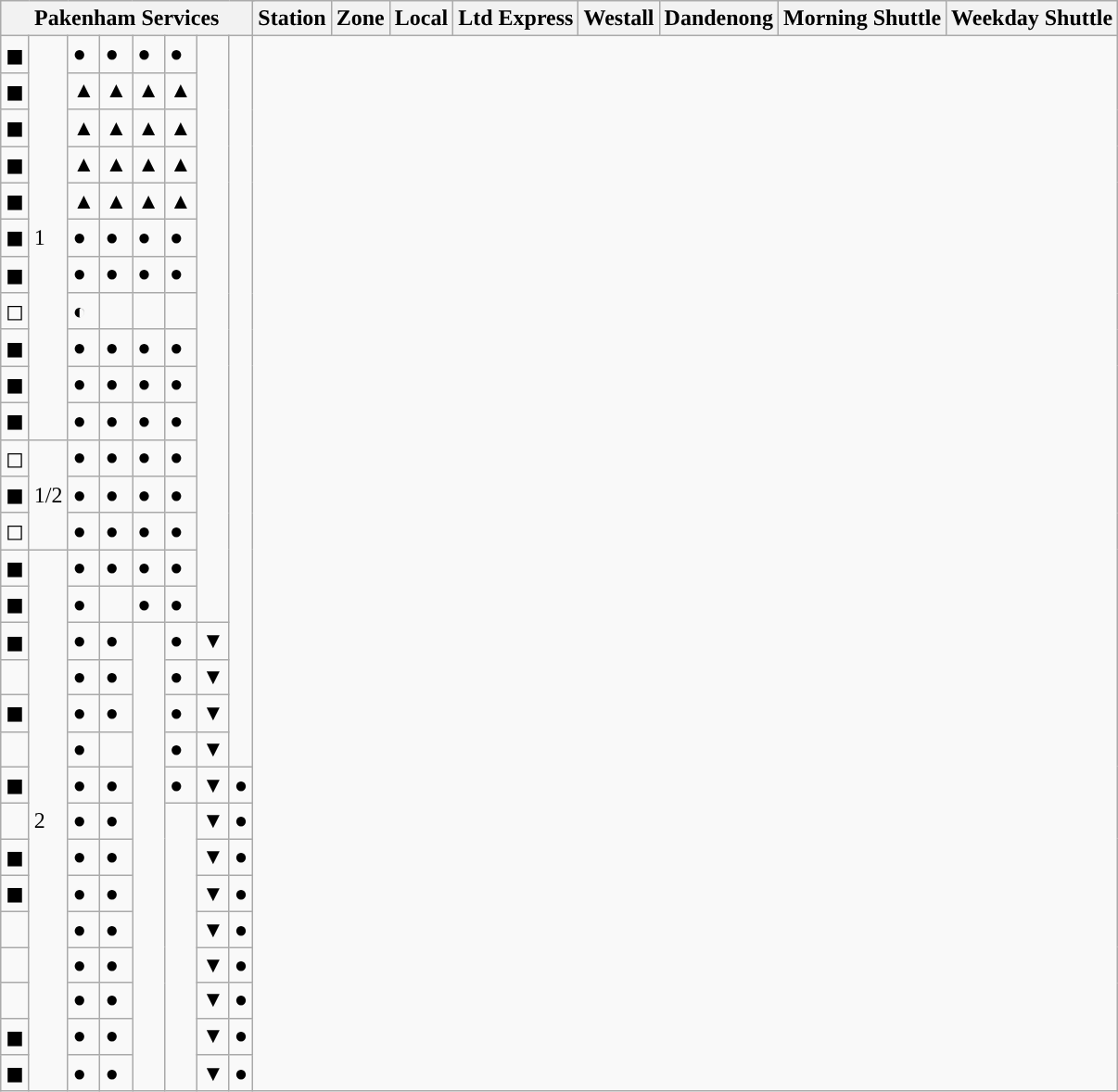<table class="wikitable defaultcenter col1left">
<tr>
<th colspan="9" style="background:#"><span>Pakenham Services</span></th>
<th>Station</th>
<th>Zone</th>
<th>Local</th>
<th>Ltd Express</th>
<th>Westall</th>
<th>Dandenong</th>
<th>Morning Shuttle</th>
<th>Weekday Shuttle</th>
</tr>
<tr>
<td>◼ </td>
<td rowspan="11">1</td>
<td>●</td>
<td>●</td>
<td>●</td>
<td>●</td>
<td rowspan="16"></td>
<td rowspan="20"></td>
</tr>
<tr>
<td>◼ </td>
<td>▲</td>
<td>▲</td>
<td>▲</td>
<td>▲</td>
</tr>
<tr>
<td>◼ </td>
<td>▲</td>
<td>▲</td>
<td>▲</td>
<td>▲</td>
</tr>
<tr>
<td>◼ </td>
<td>▲</td>
<td>▲</td>
<td>▲</td>
<td>▲</td>
</tr>
<tr>
<td>◼ </td>
<td>▲</td>
<td>▲</td>
<td>▲</td>
<td>▲</td>
</tr>
<tr>
<td>◼ </td>
<td>●</td>
<td>●</td>
<td>●</td>
<td>●</td>
</tr>
<tr>
<td>◼ </td>
<td>●</td>
<td>●</td>
<td>●</td>
<td>●</td>
</tr>
<tr>
<td>◻ </td>
<td>◐</td>
<td></td>
<td></td>
<td></td>
</tr>
<tr>
<td>◼ </td>
<td>●</td>
<td>●</td>
<td>●</td>
<td>●</td>
</tr>
<tr>
<td>◼ </td>
<td>●</td>
<td>●</td>
<td>●</td>
<td>●</td>
</tr>
<tr>
<td>◼ </td>
<td>●</td>
<td>●</td>
<td>●</td>
<td>●</td>
</tr>
<tr>
<td>◻ </td>
<td rowspan="3">1/2</td>
<td>●</td>
<td>●</td>
<td>●</td>
<td>●</td>
</tr>
<tr>
<td>◼ </td>
<td>●</td>
<td>●</td>
<td>●</td>
<td>●</td>
</tr>
<tr>
<td>◻ </td>
<td>●</td>
<td>●</td>
<td>●</td>
<td>●</td>
</tr>
<tr>
<td>◼ </td>
<td rowspan="15">2</td>
<td>●</td>
<td>●</td>
<td>●</td>
<td>●</td>
</tr>
<tr>
<td>◼ </td>
<td>●</td>
<td></td>
<td>●</td>
<td>●</td>
</tr>
<tr>
<td>◼ </td>
<td>●</td>
<td>●</td>
<td rowspan="13"></td>
<td>●</td>
<td>▼</td>
</tr>
<tr>
<td> </td>
<td>●</td>
<td>●</td>
<td>●</td>
<td>▼</td>
</tr>
<tr>
<td>◼ </td>
<td>●</td>
<td>●</td>
<td>●</td>
<td>▼</td>
</tr>
<tr>
<td> </td>
<td>●</td>
<td></td>
<td>●</td>
<td>▼</td>
</tr>
<tr>
<td>◼ </td>
<td>●</td>
<td>●</td>
<td>●</td>
<td>▼</td>
<td>●</td>
</tr>
<tr>
<td> </td>
<td>●</td>
<td>●</td>
<td rowspan="8"></td>
<td>▼</td>
<td>●</td>
</tr>
<tr>
<td>◼ </td>
<td>●</td>
<td>●</td>
<td>▼</td>
<td>●</td>
</tr>
<tr>
<td>◼ </td>
<td>●</td>
<td>●</td>
<td>▼</td>
<td>●</td>
</tr>
<tr>
<td> </td>
<td>●</td>
<td>●</td>
<td>▼</td>
<td>●</td>
</tr>
<tr>
<td> </td>
<td>●</td>
<td>●</td>
<td>▼</td>
<td>●</td>
</tr>
<tr>
<td> </td>
<td>●</td>
<td>●</td>
<td>▼</td>
<td>●</td>
</tr>
<tr>
<td>◼ </td>
<td>●</td>
<td>●</td>
<td>▼</td>
<td>●</td>
</tr>
<tr>
<td>◼ </td>
<td>●</td>
<td>●</td>
<td>▼</td>
<td>●</td>
</tr>
</table>
